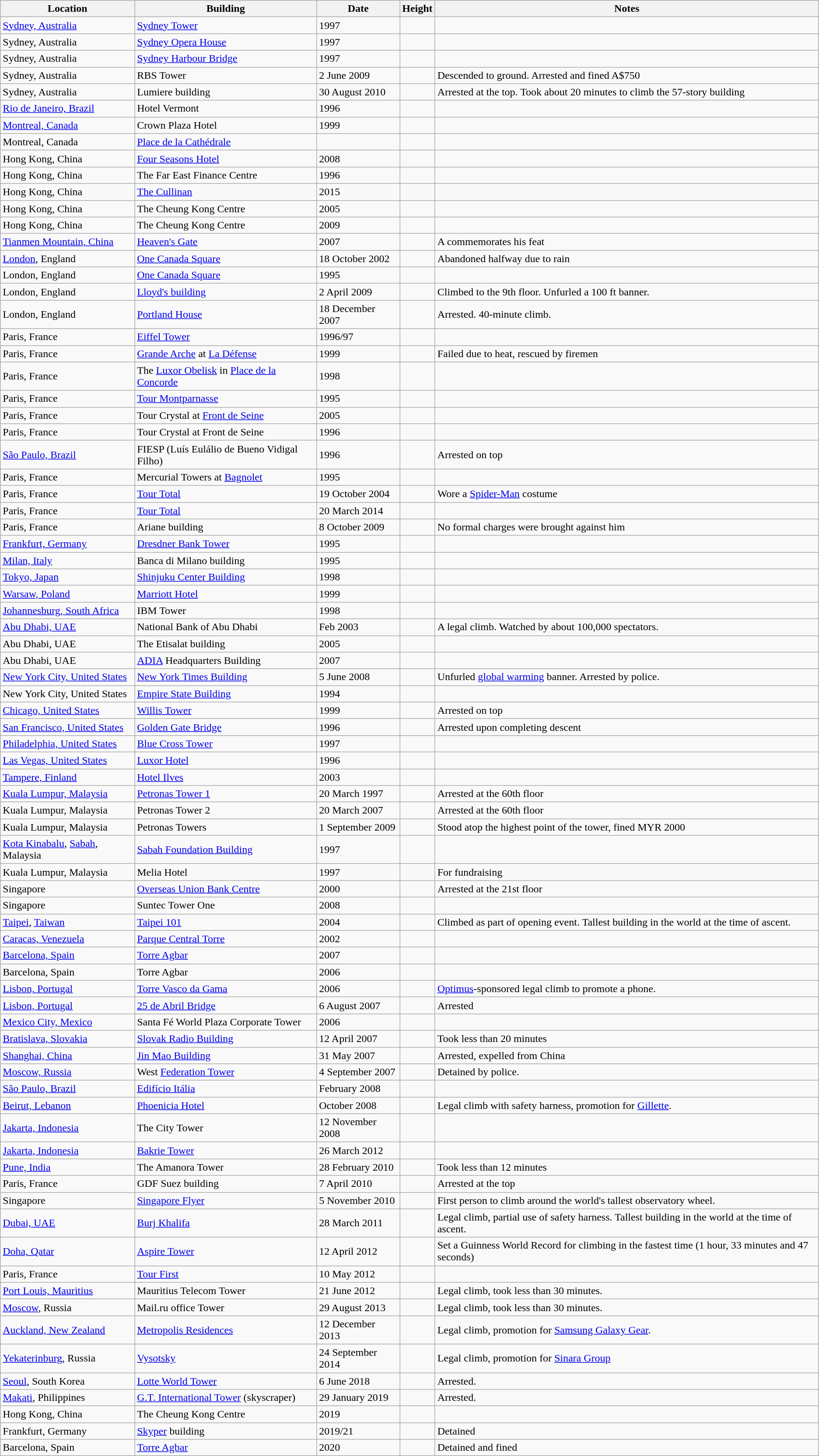<table class="wikitable sortable">
<tr>
<th>Location</th>
<th>Building</th>
<th>Date</th>
<th>Height</th>
<th class="unsortable">Notes</th>
</tr>
<tr>
<td><a href='#'>Sydney, Australia</a></td>
<td><a href='#'>Sydney Tower</a></td>
<td>1997</td>
<td></td>
<td></td>
</tr>
<tr>
<td>Sydney, Australia</td>
<td><a href='#'>Sydney Opera House</a></td>
<td>1997</td>
<td></td>
<td></td>
</tr>
<tr>
<td>Sydney, Australia</td>
<td><a href='#'>Sydney Harbour Bridge</a></td>
<td>1997</td>
<td></td>
<td></td>
</tr>
<tr>
<td>Sydney, Australia</td>
<td>RBS Tower</td>
<td>2 June 2009</td>
<td></td>
<td>Descended to ground. Arrested and fined A$750</td>
</tr>
<tr>
<td>Sydney, Australia</td>
<td>Lumiere building</td>
<td>30 August 2010</td>
<td></td>
<td>Arrested at the top. Took about 20 minutes to climb the 57-story building</td>
</tr>
<tr>
<td><a href='#'>Rio de Janeiro, Brazil</a></td>
<td>Hotel Vermont</td>
<td>1996</td>
<td></td>
<td></td>
</tr>
<tr>
<td><a href='#'>Montreal, Canada</a></td>
<td>Crown Plaza Hotel</td>
<td>1999</td>
<td></td>
<td></td>
</tr>
<tr>
<td>Montreal, Canada</td>
<td><a href='#'>Place de la Cathédrale</a></td>
<td></td>
<td></td>
<td></td>
</tr>
<tr>
<td>Hong Kong, China</td>
<td><a href='#'>Four Seasons Hotel</a></td>
<td>2008</td>
<td></td>
<td></td>
</tr>
<tr>
<td>Hong Kong, China</td>
<td>The Far East Finance Centre</td>
<td>1996</td>
<td></td>
<td></td>
</tr>
<tr>
<td>Hong Kong, China</td>
<td><a href='#'>The Cullinan</a></td>
<td>2015</td>
<td></td>
<td></td>
</tr>
<tr>
<td>Hong Kong, China</td>
<td>The Cheung Kong Centre</td>
<td>2005</td>
<td></td>
<td></td>
</tr>
<tr>
<td>Hong Kong, China</td>
<td>The Cheung Kong Centre</td>
<td>2009</td>
<td></td>
<td></td>
</tr>
<tr>
<td><a href='#'>Tianmen Mountain, China</a></td>
<td><a href='#'>Heaven's Gate</a></td>
<td>2007</td>
<td></td>
<td>A  commemorates his feat</td>
</tr>
<tr>
<td><a href='#'>London</a>, England</td>
<td><a href='#'>One Canada Square</a></td>
<td>18 October 2002</td>
<td></td>
<td>Abandoned halfway due to rain</td>
</tr>
<tr>
<td>London, England</td>
<td><a href='#'>One Canada Square</a></td>
<td>1995</td>
<td></td>
<td></td>
</tr>
<tr>
<td>London, England</td>
<td><a href='#'>Lloyd's building</a></td>
<td>2 April 2009</td>
<td></td>
<td>Climbed to the 9th floor. Unfurled a 100 ft banner.</td>
</tr>
<tr>
<td>London, England</td>
<td><a href='#'>Portland House</a></td>
<td>18 December 2007</td>
<td></td>
<td>Arrested. 40-minute climb.</td>
</tr>
<tr>
<td>Paris, France</td>
<td><a href='#'>Eiffel Tower</a></td>
<td>1996/97</td>
<td></td>
<td></td>
</tr>
<tr>
<td>Paris, France</td>
<td><a href='#'>Grande Arche</a> at <a href='#'>La Défense</a></td>
<td>1999</td>
<td></td>
<td>Failed due to heat, rescued by firemen</td>
</tr>
<tr>
<td>Paris, France</td>
<td>The <a href='#'>Luxor Obelisk</a> in <a href='#'>Place de la Concorde</a></td>
<td>1998</td>
<td></td>
<td></td>
</tr>
<tr>
<td>Paris, France</td>
<td><a href='#'>Tour Montparnasse</a></td>
<td>1995</td>
<td></td>
<td></td>
</tr>
<tr>
<td>Paris, France</td>
<td>Tour Crystal at <a href='#'>Front de Seine</a></td>
<td>2005</td>
<td></td>
<td></td>
</tr>
<tr>
<td>Paris, France</td>
<td>Tour Crystal at Front de Seine</td>
<td>1996</td>
<td></td>
<td></td>
</tr>
<tr>
<td><a href='#'>São Paulo, Brazil</a></td>
<td>FIESP (Luís Eulálio de Bueno Vidigal Filho)</td>
<td>1996</td>
<td></td>
<td>Arrested on top</td>
</tr>
<tr>
<td>Paris, France</td>
<td>Mercurial Towers at <a href='#'>Bagnolet</a></td>
<td>1995</td>
<td></td>
<td></td>
</tr>
<tr>
<td>Paris, France</td>
<td><a href='#'>Tour Total</a></td>
<td>19 October 2004</td>
<td></td>
<td>Wore a <a href='#'>Spider-Man</a> costume</td>
</tr>
<tr>
<td>Paris, France</td>
<td><a href='#'>Tour Total</a></td>
<td>20 March 2014</td>
<td></td>
<td></td>
</tr>
<tr>
<td>Paris, France</td>
<td>Ariane building</td>
<td>8 October 2009</td>
<td></td>
<td>No formal charges were brought against him</td>
</tr>
<tr>
<td><a href='#'>Frankfurt, Germany</a></td>
<td><a href='#'>Dresdner Bank Tower</a></td>
<td>1995</td>
<td></td>
<td></td>
</tr>
<tr>
<td><a href='#'>Milan, Italy</a></td>
<td>Banca di Milano building</td>
<td>1995</td>
<td></td>
<td></td>
</tr>
<tr>
<td><a href='#'>Tokyo, Japan</a></td>
<td><a href='#'>Shinjuku Center Building</a></td>
<td>1998</td>
<td></td>
<td></td>
</tr>
<tr>
<td><a href='#'>Warsaw, Poland</a></td>
<td><a href='#'>Marriott Hotel</a></td>
<td>1999</td>
<td></td>
<td></td>
</tr>
<tr>
<td><a href='#'>Johannesburg, South Africa</a></td>
<td>IBM Tower</td>
<td>1998</td>
<td></td>
<td></td>
</tr>
<tr>
<td><a href='#'>Abu Dhabi, UAE</a></td>
<td>National Bank of Abu Dhabi</td>
<td>Feb 2003</td>
<td></td>
<td>A legal climb. Watched by about 100,000 spectators.</td>
</tr>
<tr>
<td>Abu Dhabi, UAE</td>
<td>The Etisalat building</td>
<td>2005</td>
<td></td>
<td></td>
</tr>
<tr>
<td>Abu Dhabi, UAE</td>
<td><a href='#'>ADIA</a> Headquarters Building</td>
<td>2007</td>
<td></td>
<td></td>
</tr>
<tr>
<td><a href='#'>New York City, United States</a></td>
<td><a href='#'>New York Times Building</a></td>
<td>5 June 2008</td>
<td></td>
<td>Unfurled <a href='#'>global warming</a> banner. Arrested by police.</td>
</tr>
<tr>
<td>New York City, United States</td>
<td><a href='#'>Empire State Building</a></td>
<td>1994</td>
<td></td>
<td></td>
</tr>
<tr>
<td><a href='#'>Chicago, United States</a></td>
<td><a href='#'>Willis Tower</a></td>
<td>1999</td>
<td></td>
<td>Arrested on top</td>
</tr>
<tr>
<td><a href='#'>San Francisco, United States</a></td>
<td><a href='#'>Golden Gate Bridge</a></td>
<td>1996</td>
<td></td>
<td>Arrested upon completing descent</td>
</tr>
<tr>
<td><a href='#'>Philadelphia, United States</a></td>
<td><a href='#'>Blue Cross Tower</a></td>
<td>1997</td>
<td></td>
<td></td>
</tr>
<tr>
<td><a href='#'>Las Vegas, United States</a></td>
<td><a href='#'>Luxor Hotel</a></td>
<td>1996</td>
<td></td>
<td></td>
</tr>
<tr>
<td><a href='#'>Tampere, Finland</a></td>
<td><a href='#'>Hotel Ilves</a></td>
<td>2003</td>
<td></td>
<td></td>
</tr>
<tr>
<td><a href='#'>Kuala Lumpur, Malaysia</a></td>
<td><a href='#'>Petronas Tower 1</a></td>
<td>20 March 1997</td>
<td></td>
<td>Arrested at the 60th floor</td>
</tr>
<tr>
<td>Kuala Lumpur, Malaysia</td>
<td>Petronas Tower 2</td>
<td>20 March 2007</td>
<td></td>
<td>Arrested at the 60th floor</td>
</tr>
<tr>
<td>Kuala Lumpur, Malaysia</td>
<td>Petronas Towers</td>
<td>1 September 2009</td>
<td></td>
<td>Stood atop the highest point of the tower, fined MYR 2000</td>
</tr>
<tr>
<td><a href='#'>Kota Kinabalu</a>, <a href='#'>Sabah</a>, Malaysia</td>
<td><a href='#'>Sabah Foundation Building</a></td>
<td>1997</td>
<td></td>
<td></td>
</tr>
<tr>
<td>Kuala Lumpur, Malaysia</td>
<td>Melia Hotel</td>
<td>1997</td>
<td></td>
<td>For fundraising</td>
</tr>
<tr>
<td>Singapore</td>
<td><a href='#'>Overseas Union Bank Centre</a></td>
<td>2000</td>
<td></td>
<td>Arrested at the 21st floor</td>
</tr>
<tr>
<td>Singapore</td>
<td>Suntec Tower One</td>
<td>2008</td>
<td></td>
<td></td>
</tr>
<tr>
<td><a href='#'>Taipei</a>, <a href='#'>Taiwan</a></td>
<td><a href='#'>Taipei 101</a></td>
<td>2004</td>
<td></td>
<td>Climbed as part of opening event.  Tallest building in the world at the time of ascent.</td>
</tr>
<tr>
<td><a href='#'>Caracas, Venezuela</a></td>
<td><a href='#'>Parque Central Torre</a></td>
<td>2002</td>
<td></td>
<td></td>
</tr>
<tr>
<td><a href='#'>Barcelona, Spain</a></td>
<td><a href='#'>Torre Agbar</a></td>
<td>2007</td>
<td></td>
<td></td>
</tr>
<tr>
<td>Barcelona, Spain</td>
<td>Torre Agbar</td>
<td>2006</td>
<td></td>
<td></td>
</tr>
<tr>
<td><a href='#'>Lisbon, Portugal</a></td>
<td><a href='#'>Torre Vasco da Gama</a></td>
<td>2006</td>
<td></td>
<td><a href='#'>Optimus</a>-sponsored legal climb to promote a phone.</td>
</tr>
<tr>
<td><a href='#'>Lisbon, Portugal</a></td>
<td><a href='#'>25 de Abril Bridge</a></td>
<td>6 August 2007</td>
<td></td>
<td>Arrested</td>
</tr>
<tr>
<td><a href='#'>Mexico City, Mexico</a></td>
<td>Santa Fé World Plaza Corporate Tower</td>
<td>2006</td>
<td></td>
<td></td>
</tr>
<tr>
<td><a href='#'>Bratislava, Slovakia</a></td>
<td><a href='#'>Slovak Radio Building</a></td>
<td>12 April 2007</td>
<td></td>
<td>Took less than 20 minutes</td>
</tr>
<tr>
<td><a href='#'>Shanghai, China</a></td>
<td><a href='#'>Jin Mao Building</a></td>
<td>31 May 2007</td>
<td></td>
<td>Arrested, expelled from China</td>
</tr>
<tr>
<td><a href='#'>Moscow, Russia</a></td>
<td>West <a href='#'>Federation Tower</a></td>
<td>4 September 2007</td>
<td></td>
<td>Detained by police.</td>
</tr>
<tr>
<td><a href='#'>São Paulo, Brazil</a></td>
<td><a href='#'>Edifício Itália</a></td>
<td>February 2008</td>
<td></td>
<td></td>
</tr>
<tr>
<td><a href='#'>Beirut, Lebanon</a></td>
<td><a href='#'>Phoenicia Hotel</a></td>
<td>October 2008</td>
<td></td>
<td>Legal climb with safety harness, promotion for <a href='#'>Gillette</a>.</td>
</tr>
<tr>
<td><a href='#'>Jakarta, Indonesia</a></td>
<td>The City Tower</td>
<td>12 November 2008</td>
<td></td>
<td></td>
</tr>
<tr>
<td><a href='#'>Jakarta, Indonesia</a></td>
<td><a href='#'>Bakrie Tower</a></td>
<td>26 March 2012</td>
<td></td>
<td></td>
</tr>
<tr>
<td><a href='#'>Pune, India</a></td>
<td>The Amanora Tower</td>
<td>28 February 2010</td>
<td></td>
<td>Took less than 12 minutes</td>
</tr>
<tr>
<td>Paris, France</td>
<td>GDF Suez building</td>
<td>7 April 2010</td>
<td></td>
<td>Arrested at the top</td>
</tr>
<tr>
<td>Singapore</td>
<td><a href='#'>Singapore Flyer</a></td>
<td>5 November 2010</td>
<td></td>
<td>First person to climb around the world's tallest observatory wheel.</td>
</tr>
<tr>
<td><a href='#'>Dubai, UAE</a></td>
<td><a href='#'>Burj Khalifa</a></td>
<td>28 March 2011</td>
<td></td>
<td>Legal climb, partial use of safety harness. Tallest building in the world at the time of ascent.</td>
</tr>
<tr>
<td><a href='#'>Doha, Qatar</a></td>
<td><a href='#'>Aspire Tower</a></td>
<td>12 April 2012</td>
<td></td>
<td>Set a Guinness World Record for climbing in the fastest time (1 hour, 33 minutes and 47 seconds)</td>
</tr>
<tr>
<td>Paris, France</td>
<td><a href='#'>Tour First</a></td>
<td>10 May 2012</td>
<td></td>
<td></td>
</tr>
<tr>
<td><a href='#'>Port Louis, Mauritius</a></td>
<td>Mauritius Telecom Tower</td>
<td>21 June 2012</td>
<td></td>
<td>Legal climb, took less than 30 minutes.</td>
</tr>
<tr>
<td><a href='#'>Moscow</a>, Russia</td>
<td>Mail.ru office Tower</td>
<td>29 August 2013</td>
<td></td>
<td>Legal climb, took less than 30 minutes.</td>
</tr>
<tr>
<td><a href='#'>Auckland, New Zealand</a></td>
<td><a href='#'>Metropolis Residences</a></td>
<td>12 December 2013</td>
<td></td>
<td>Legal climb, promotion for <a href='#'>Samsung Galaxy Gear</a>.</td>
</tr>
<tr>
<td><a href='#'>Yekaterinburg</a>, Russia</td>
<td><a href='#'>Vysotsky</a></td>
<td>24 September 2014</td>
<td></td>
<td>Legal climb, promotion for <a href='#'>Sinara Group</a></td>
</tr>
<tr>
<td><a href='#'>Seoul</a>, South Korea</td>
<td><a href='#'>Lotte World Tower</a></td>
<td>6 June 2018</td>
<td></td>
<td>Arrested.</td>
</tr>
<tr>
<td><a href='#'>Makati</a>, Philippines</td>
<td><a href='#'>G.T. International Tower</a> (skyscraper)</td>
<td>29 January 2019</td>
<td></td>
<td>Arrested.</td>
</tr>
<tr>
<td>Hong Kong, China</td>
<td>The Cheung Kong Centre</td>
<td>2019</td>
<td></td>
</tr>
<tr>
<td>Frankfurt, Germany</td>
<td><a href='#'>Skyper</a> building</td>
<td>2019/21</td>
<td></td>
<td>Detained</td>
</tr>
<tr>
<td>Barcelona, Spain</td>
<td><a href='#'>Torre Agbar</a></td>
<td>2020</td>
<td></td>
<td>Detained and fined</td>
</tr>
</table>
